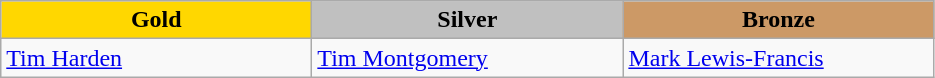<table class="wikitable" style="text-align:left">
<tr align="center">
<td width=200 bgcolor=gold><strong>Gold</strong></td>
<td width=200 bgcolor=silver><strong>Silver</strong></td>
<td width=200 bgcolor=CC9966><strong>Bronze</strong></td>
</tr>
<tr>
<td><a href='#'>Tim Harden</a><br><em></em></td>
<td><a href='#'>Tim Montgomery</a><br><em></em></td>
<td><a href='#'>Mark Lewis-Francis</a><br><em></em></td>
</tr>
</table>
